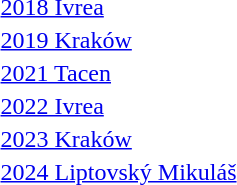<table>
<tr>
<td><a href='#'>2018 Ivrea</a></td>
<td></td>
<td></td>
<td></td>
</tr>
<tr>
<td><a href='#'>2019 Kraków</a></td>
<td></td>
<td></td>
<td></td>
</tr>
<tr>
<td><a href='#'>2021 Tacen</a></td>
<td></td>
<td></td>
<td></td>
</tr>
<tr>
<td><a href='#'>2022 Ivrea</a></td>
<td></td>
<td></td>
<td></td>
</tr>
<tr>
<td><a href='#'>2023 Kraków</a></td>
<td></td>
<td></td>
<td></td>
</tr>
<tr>
<td><a href='#'>2024 Liptovský Mikuláš</a></td>
<td></td>
<td></td>
<td></td>
</tr>
</table>
